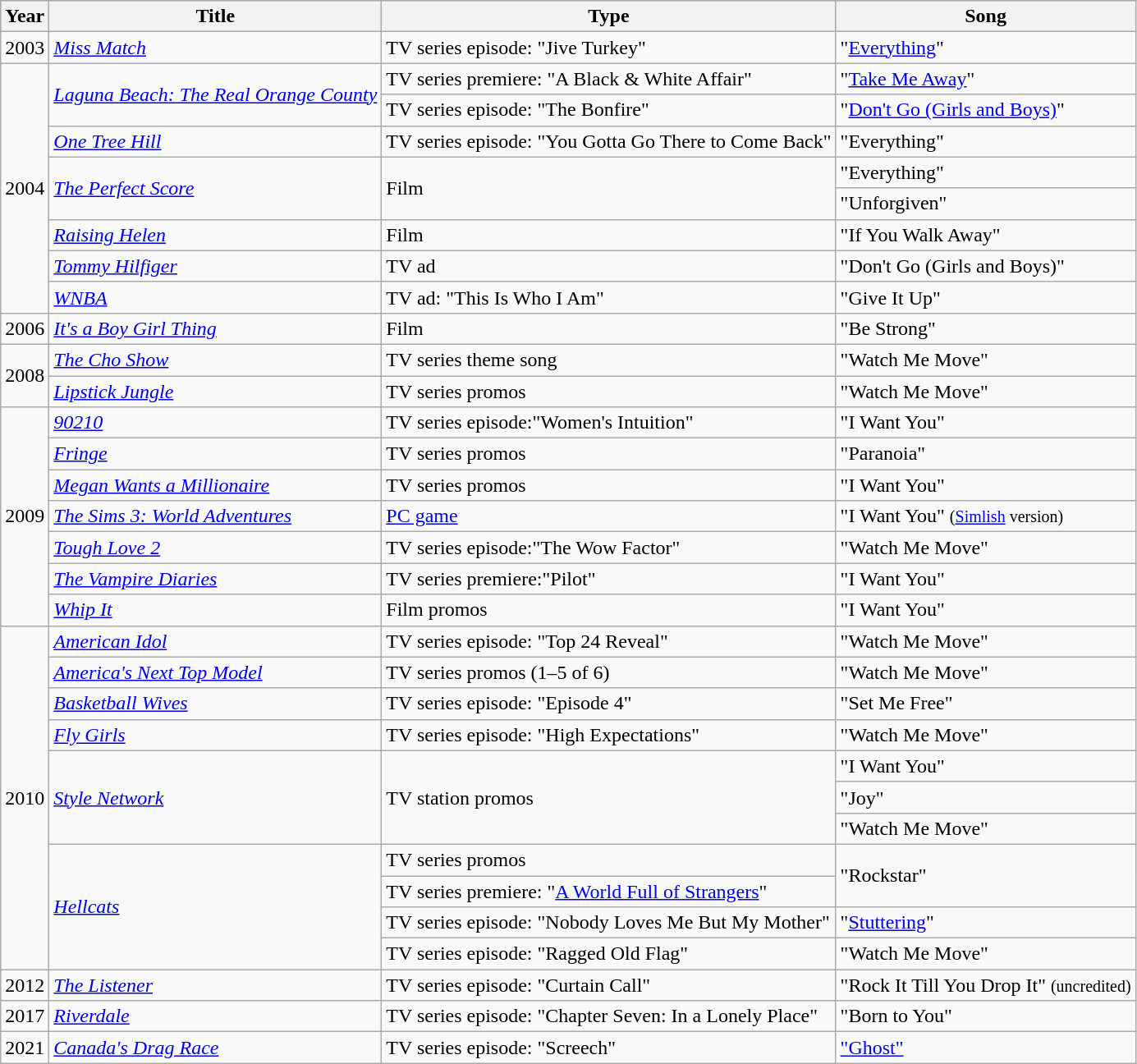<table class="wikitable">
<tr style="background:#b0c4de; text-align:center;">
<th>Year</th>
<th>Title</th>
<th>Type</th>
<th>Song</th>
</tr>
<tr>
<td>2003</td>
<td><em><a href='#'>Miss Match</a></em></td>
<td>TV series episode: "Jive Turkey"</td>
<td>"<a href='#'>Everything</a>"</td>
</tr>
<tr>
<td rowspan="8">2004</td>
<td rowspan="2"><em><a href='#'>Laguna Beach: The Real Orange County</a></em></td>
<td>TV series premiere: "A Black & White Affair"</td>
<td>"<a href='#'>Take Me Away</a>"</td>
</tr>
<tr>
<td>TV series episode: "The Bonfire"</td>
<td>"<a href='#'>Don't Go (Girls and Boys)</a>"</td>
</tr>
<tr>
<td><em><a href='#'>One Tree Hill</a></em></td>
<td>TV series episode: "You Gotta Go There to Come Back"</td>
<td>"Everything"</td>
</tr>
<tr>
<td rowspan="2"><em><a href='#'>The Perfect Score</a></em></td>
<td rowspan="2">Film</td>
<td>"Everything"</td>
</tr>
<tr>
<td>"Unforgiven"</td>
</tr>
<tr>
<td><em><a href='#'>Raising Helen</a></em></td>
<td>Film</td>
<td>"If You Walk Away"</td>
</tr>
<tr>
<td><em><a href='#'>Tommy Hilfiger</a></em></td>
<td>TV ad</td>
<td>"Don't Go (Girls and Boys)"</td>
</tr>
<tr>
<td><em><a href='#'>WNBA</a></em></td>
<td>TV ad: "This Is Who I Am"</td>
<td>"Give It Up"</td>
</tr>
<tr>
<td>2006</td>
<td><em><a href='#'>It's a Boy Girl Thing</a></em></td>
<td>Film</td>
<td>"Be Strong"</td>
</tr>
<tr>
<td rowspan="2">2008</td>
<td><em><a href='#'>The Cho Show</a></em></td>
<td>TV series theme song</td>
<td>"Watch Me Move"</td>
</tr>
<tr>
<td><em><a href='#'>Lipstick Jungle</a></em></td>
<td>TV series promos</td>
<td>"Watch Me Move"</td>
</tr>
<tr>
<td rowspan="7">2009</td>
<td><em><a href='#'>90210</a></em></td>
<td>TV series episode:"Women's Intuition"</td>
<td>"I Want You"</td>
</tr>
<tr>
<td><em><a href='#'>Fringe</a></em></td>
<td>TV series promos</td>
<td>"Paranoia"</td>
</tr>
<tr>
<td><em><a href='#'>Megan Wants a Millionaire</a></em></td>
<td>TV series promos</td>
<td>"I Want You"</td>
</tr>
<tr>
<td><em><a href='#'>The Sims 3: World Adventures</a></em></td>
<td><a href='#'>PC game</a></td>
<td>"I Want You"  <small>(<a href='#'>Simlish</a> version)</small></td>
</tr>
<tr>
<td><em><a href='#'>Tough Love 2</a></em></td>
<td>TV series episode:"The Wow Factor"</td>
<td>"Watch Me Move"</td>
</tr>
<tr>
<td><em><a href='#'>The Vampire Diaries</a></em></td>
<td>TV series premiere:"Pilot"</td>
<td>"I Want You"</td>
</tr>
<tr>
<td><em><a href='#'>Whip It</a></em></td>
<td>Film promos</td>
<td>"I Want You"</td>
</tr>
<tr>
<td rowspan="11">2010</td>
<td><em><a href='#'>American Idol</a></em></td>
<td>TV series episode: "Top 24 Reveal"</td>
<td>"Watch Me Move"</td>
</tr>
<tr>
<td><em><a href='#'>America's Next Top Model</a></em></td>
<td>TV series promos (1–5 of 6)</td>
<td>"Watch Me Move"</td>
</tr>
<tr>
<td><em><a href='#'>Basketball Wives</a></em></td>
<td>TV series episode: "Episode 4"</td>
<td>"Set Me Free"</td>
</tr>
<tr>
<td><em><a href='#'>Fly Girls</a></em></td>
<td>TV series episode: "High Expectations"</td>
<td>"Watch Me Move"</td>
</tr>
<tr>
<td rowspan="3"><em><a href='#'>Style Network</a></em></td>
<td rowspan="3">TV station promos</td>
<td>"I Want You"</td>
</tr>
<tr>
<td>"Joy"</td>
</tr>
<tr>
<td>"Watch Me Move"</td>
</tr>
<tr>
<td rowspan="4"><em><a href='#'>Hellcats</a></em></td>
<td>TV series promos</td>
<td rowspan="2">"Rockstar"</td>
</tr>
<tr>
<td>TV series premiere: "<a href='#'>A World Full of Strangers</a>"</td>
</tr>
<tr>
<td>TV series episode: "Nobody Loves Me But My Mother"</td>
<td>"<a href='#'>Stuttering</a>"</td>
</tr>
<tr>
<td>TV series episode: "Ragged Old Flag"</td>
<td>"Watch Me Move"</td>
</tr>
<tr>
<td>2012</td>
<td><em><a href='#'>The Listener</a></em></td>
<td>TV series episode: "Curtain Call"</td>
<td>"Rock It Till You Drop It" <small>(uncredited)</small></td>
</tr>
<tr>
<td>2017</td>
<td><a href='#'><em>Riverdale</em></a></td>
<td>TV series episode: "Chapter Seven: In a Lonely Place"</td>
<td>"Born to You"</td>
</tr>
<tr>
<td>2021</td>
<td><a href='#'><em>Canada's Drag Race</em></a></td>
<td>TV series episode: "Screech"</td>
<td><a href='#'>"Ghost"</a></td>
</tr>
</table>
